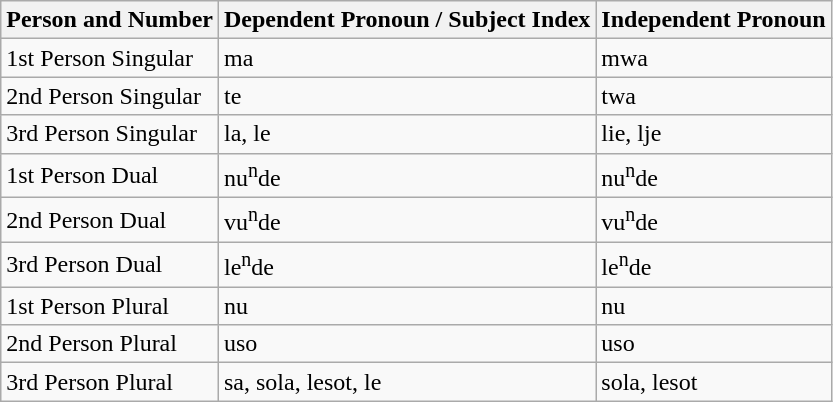<table class="wikitable">
<tr>
<th>Person and Number</th>
<th>Dependent Pronoun / Subject Index</th>
<th>Independent Pronoun</th>
</tr>
<tr>
<td>1st Person Singular</td>
<td>ma</td>
<td>mwa</td>
</tr>
<tr>
<td>2nd Person Singular</td>
<td>te</td>
<td>twa</td>
</tr>
<tr>
<td>3rd Person Singular</td>
<td>la, le</td>
<td>lie, lje</td>
</tr>
<tr>
<td>1st Person Dual</td>
<td>nu<sup>n</sup>de</td>
<td>nu<sup>n</sup>de</td>
</tr>
<tr>
<td>2nd Person Dual</td>
<td>vu<sup>n</sup>de</td>
<td>vu<sup>n</sup>de</td>
</tr>
<tr>
<td>3rd Person Dual</td>
<td>le<sup>n</sup>de</td>
<td>le<sup>n</sup>de</td>
</tr>
<tr>
<td>1st Person Plural</td>
<td>nu</td>
<td>nu</td>
</tr>
<tr>
<td>2nd Person Plural</td>
<td>uso</td>
<td>uso</td>
</tr>
<tr>
<td>3rd Person Plural</td>
<td>sa, sola, lesot, le</td>
<td>sola, lesot</td>
</tr>
</table>
